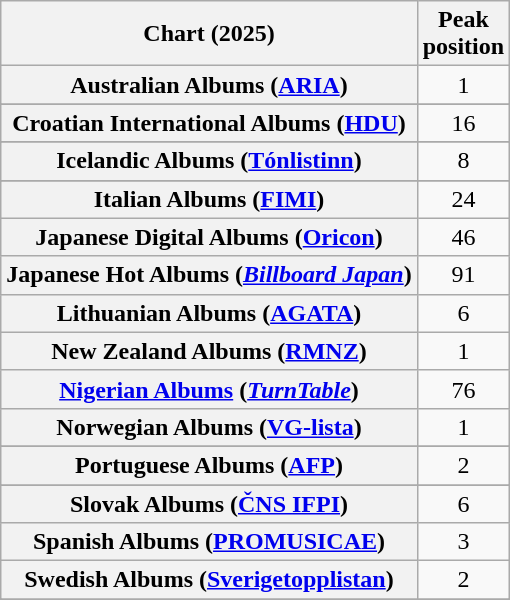<table class="wikitable sortable plainrowheaders" style="text-align:center">
<tr>
<th scope="col">Chart (2025)</th>
<th scope="col">Peak<br>position</th>
</tr>
<tr>
<th scope="row">Australian Albums (<a href='#'>ARIA</a>)</th>
<td>1</td>
</tr>
<tr>
</tr>
<tr>
</tr>
<tr>
</tr>
<tr>
</tr>
<tr>
<th scope="row">Croatian International Albums (<a href='#'>HDU</a>)</th>
<td>16</td>
</tr>
<tr>
</tr>
<tr>
</tr>
<tr>
</tr>
<tr>
</tr>
<tr>
</tr>
<tr>
</tr>
<tr>
</tr>
<tr>
<th scope="row">Icelandic Albums (<a href='#'>Tónlistinn</a>)</th>
<td>8</td>
</tr>
<tr>
</tr>
<tr>
<th scope="row">Italian Albums (<a href='#'>FIMI</a>)</th>
<td>24</td>
</tr>
<tr>
<th scope="row">Japanese Digital Albums (<a href='#'>Oricon</a>)</th>
<td>46</td>
</tr>
<tr>
<th scope="row">Japanese Hot Albums (<em><a href='#'>Billboard Japan</a></em>)</th>
<td>91</td>
</tr>
<tr>
<th scope="row">Lithuanian Albums (<a href='#'>AGATA</a>)</th>
<td>6</td>
</tr>
<tr>
<th scope="row">New Zealand Albums (<a href='#'>RMNZ</a>)</th>
<td>1</td>
</tr>
<tr>
<th scope="row"><a href='#'>Nigerian Albums</a> (<em><a href='#'>TurnTable</a></em>)</th>
<td>76</td>
</tr>
<tr>
<th scope="row">Norwegian Albums (<a href='#'>VG-lista</a>)</th>
<td>1</td>
</tr>
<tr>
</tr>
<tr>
<th scope="row">Portuguese Albums (<a href='#'>AFP</a>)</th>
<td>2</td>
</tr>
<tr>
</tr>
<tr>
<th scope="row">Slovak Albums (<a href='#'>ČNS IFPI</a>)</th>
<td>6</td>
</tr>
<tr>
<th scope="row">Spanish Albums (<a href='#'>PROMUSICAE</a>)</th>
<td>3</td>
</tr>
<tr>
<th scope="row">Swedish Albums (<a href='#'>Sverigetopplistan</a>)</th>
<td>2</td>
</tr>
<tr>
</tr>
<tr>
</tr>
<tr>
</tr>
</table>
